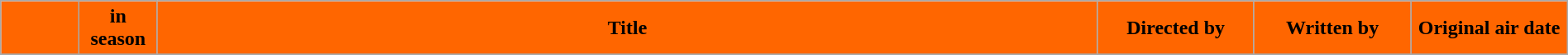<table class="wikitable" width=100%>
<tr>
<th style="background: #FF6600;" width=5%></th>
<th style="background: #FF6600;" width=5%> in season</th>
<th style="background: #FF6600;">Title</th>
<th style="background: #FF6600;" width=10%>Directed by</th>
<th style="background: #FF6600;" width=10%>Written by</th>
<th style="background: #FF6600;" width=10%>Original air date</th>
</tr>
<tr>
</tr>
</table>
